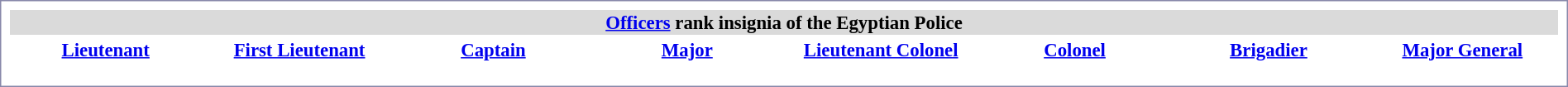<table width="100%" style="border:1px solid #8888aa; background-color:#FFFFFF; padding:5px; font-size:95%; margin: 0px 12px 12px 0px;">
<tr bgcolor="#dadada">
<th colspan=9><strong><a href='#'>Officers</a> rank insignia of the Egyptian Police</strong></th>
</tr>
<tr>
<th><a href='#'>Lieutenant</a></th>
<th><a href='#'>First Lieutenant</a></th>
<th><a href='#'>Captain</a></th>
<th><a href='#'>Major</a></th>
<th><a href='#'>Lieutenant Colonel</a></th>
<th><a href='#'>Colonel</a></th>
<th><a href='#'>Brigadier</a></th>
<th><a href='#'>Major General</a></th>
</tr>
<tr>
<th></th>
<th></th>
<th></th>
<th></th>
<th></th>
<th></th>
<th></th>
<th></th>
</tr>
<tr>
<td style="width:9.1%"></td>
<td style="width:9.1%"></td>
<td style="width:9.1%"></td>
<td style="width:9.1%"></td>
<td style="width:9.1%"></td>
<td style="width:9.1%"></td>
<td style="width:9.1%"></td>
<td style="width:9.1%"></td>
</tr>
<tr>
<td colspan=5></td>
<td colspan=2></td>
<td></td>
</tr>
</table>
